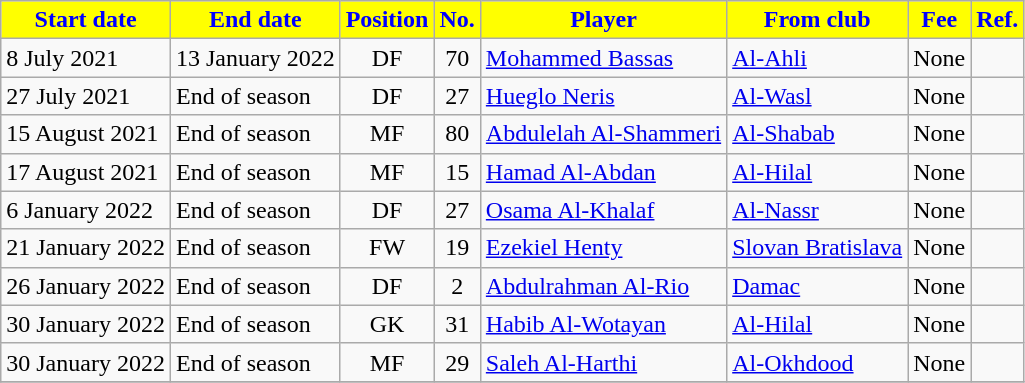<table class="wikitable sortable">
<tr>
<th style="background:yellow; color:blue;"><strong>Start date</strong></th>
<th style="background:yellow; color:blue;"><strong>End date</strong></th>
<th style="background:yellow; color:blue;"><strong>Position</strong></th>
<th style="background:yellow; color:blue;"><strong>No.</strong></th>
<th style="background:yellow; color:blue;"><strong>Player</strong></th>
<th style="background:yellow; color:blue;"><strong>From club</strong></th>
<th style="background:yellow; color:blue;"><strong>Fee</strong></th>
<th style="background:yellow; color:blue;"><strong>Ref.</strong></th>
</tr>
<tr>
<td>8 July 2021</td>
<td>13 January 2022</td>
<td style="text-align:center;">DF</td>
<td style="text-align:center;">70</td>
<td style="text-align:left;"> <a href='#'>Mohammed Bassas</a></td>
<td style="text-align:left;"> <a href='#'>Al-Ahli</a></td>
<td>None</td>
<td></td>
</tr>
<tr>
<td>27 July 2021</td>
<td>End of season</td>
<td style="text-align:center;">DF</td>
<td style="text-align:center;">27</td>
<td style="text-align:left;"> <a href='#'>Hueglo Neris</a></td>
<td style="text-align:left;"> <a href='#'>Al-Wasl</a></td>
<td>None</td>
<td></td>
</tr>
<tr>
<td>15 August 2021</td>
<td>End of season</td>
<td style="text-align:center;">MF</td>
<td style="text-align:center;">80</td>
<td style="text-align:left;"> <a href='#'>Abdulelah Al-Shammeri</a></td>
<td style="text-align:left;"> <a href='#'>Al-Shabab</a></td>
<td>None</td>
<td></td>
</tr>
<tr>
<td>17 August 2021</td>
<td>End of season</td>
<td style="text-align:center;">MF</td>
<td style="text-align:center;">15</td>
<td style="text-align:left;"> <a href='#'>Hamad Al-Abdan</a></td>
<td style="text-align:left;"> <a href='#'>Al-Hilal</a></td>
<td>None</td>
<td></td>
</tr>
<tr>
<td>6 January 2022</td>
<td>End of season</td>
<td style="text-align:center;">DF</td>
<td style="text-align:center;">27</td>
<td style="text-align:left;"> <a href='#'>Osama Al-Khalaf</a></td>
<td style="text-align:left;"> <a href='#'>Al-Nassr</a></td>
<td>None</td>
<td></td>
</tr>
<tr>
<td>21 January 2022</td>
<td>End of season</td>
<td style="text-align:center;">FW</td>
<td style="text-align:center;">19</td>
<td style="text-align:left;"> <a href='#'>Ezekiel Henty</a></td>
<td style="text-align:left;"> <a href='#'>Slovan Bratislava</a></td>
<td>None</td>
<td></td>
</tr>
<tr>
<td>26 January 2022</td>
<td>End of season</td>
<td style="text-align:center;">DF</td>
<td style="text-align:center;">2</td>
<td style="text-align:left;"> <a href='#'>Abdulrahman Al-Rio</a></td>
<td style="text-align:left;"> <a href='#'>Damac</a></td>
<td>None</td>
<td></td>
</tr>
<tr>
<td>30 January 2022</td>
<td>End of season</td>
<td style="text-align:center;">GK</td>
<td style="text-align:center;">31</td>
<td style="text-align:left;"> <a href='#'>Habib Al-Wotayan</a></td>
<td style="text-align:left;"> <a href='#'>Al-Hilal</a></td>
<td>None</td>
<td></td>
</tr>
<tr>
<td>30 January 2022</td>
<td>End of season</td>
<td style="text-align:center;">MF</td>
<td style="text-align:center;">29</td>
<td style="text-align:left;"> <a href='#'>Saleh Al-Harthi</a></td>
<td style="text-align:left;"> <a href='#'>Al-Okhdood</a></td>
<td>None</td>
<td></td>
</tr>
<tr>
</tr>
</table>
